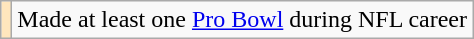<table class="wikitable">
<tr>
<td style="background:#ffe6bd; text-align:center;"></td>
<td colspan="5">Made at least one <a href='#'>Pro Bowl</a> during NFL career</td>
</tr>
</table>
